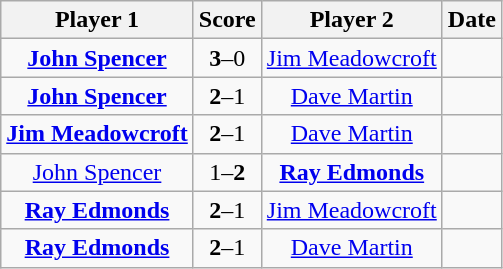<table class="wikitable" style="text-align: center">
<tr>
<th>Player 1</th>
<th>Score</th>
<th>Player 2</th>
<th>Date</th>
</tr>
<tr>
<td> <strong><a href='#'>John Spencer</a></strong></td>
<td><strong>3</strong>–0</td>
<td> <a href='#'>Jim Meadowcroft</a></td>
<td></td>
</tr>
<tr>
<td> <strong><a href='#'>John Spencer</a></strong></td>
<td><strong>2</strong>–1</td>
<td> <a href='#'>Dave Martin</a></td>
<td></td>
</tr>
<tr>
<td> <strong><a href='#'>Jim Meadowcroft</a></strong></td>
<td><strong>2</strong>–1</td>
<td> <a href='#'>Dave Martin</a></td>
<td></td>
</tr>
<tr>
<td> <a href='#'>John Spencer</a></td>
<td>1–<strong>2</strong></td>
<td> <strong><a href='#'>Ray Edmonds</a></strong></td>
<td></td>
</tr>
<tr>
<td> <strong><a href='#'>Ray Edmonds</a></strong></td>
<td><strong>2</strong>–1</td>
<td> <a href='#'>Jim Meadowcroft</a></td>
<td></td>
</tr>
<tr>
<td> <strong><a href='#'>Ray Edmonds</a></strong></td>
<td><strong>2</strong>–1</td>
<td> <a href='#'>Dave Martin</a></td>
<td></td>
</tr>
</table>
